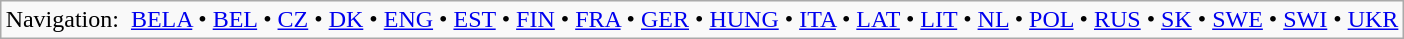<table class="wikitable"  style="margin:auto;">
<tr>
<td>Navigation:  <a href='#'>BELA</a> • <a href='#'>BEL</a> • <a href='#'>CZ</a> • <a href='#'>DK</a> • <a href='#'>ENG</a> • <a href='#'>EST</a> • <a href='#'>FIN</a> • <a href='#'>FRA</a> • <a href='#'>GER</a> • <a href='#'>HUNG</a> • <a href='#'>ITA</a> • <a href='#'>LAT</a> • <a href='#'>LIT</a> • <a href='#'>NL</a> • <a href='#'>POL</a> • <a href='#'>RUS</a> • <a href='#'>SK</a> • <a href='#'>SWE</a> • <a href='#'>SWI</a> • <a href='#'>UKR</a></td>
</tr>
</table>
